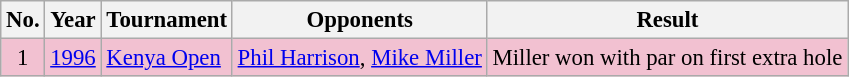<table class="wikitable" style="font-size:95%;">
<tr>
<th>No.</th>
<th>Year</th>
<th>Tournament</th>
<th>Opponents</th>
<th>Result</th>
</tr>
<tr style="background:#F2C1D1;">
<td align=center>1</td>
<td><a href='#'>1996</a></td>
<td><a href='#'>Kenya Open</a></td>
<td> <a href='#'>Phil Harrison</a>,  <a href='#'>Mike Miller</a></td>
<td>Miller won with par on first extra hole</td>
</tr>
</table>
